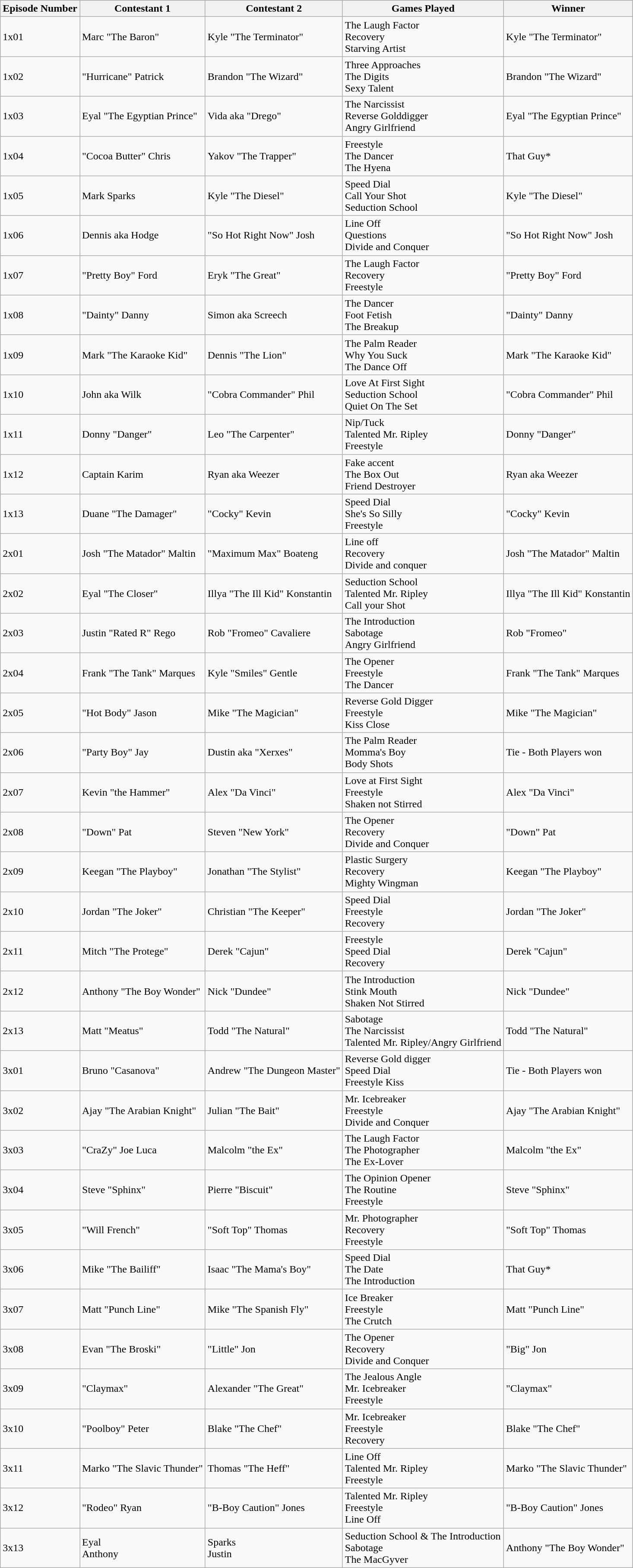<table class="wikitable">
<tr>
<th>Episode Number</th>
<th>Contestant 1</th>
<th>Contestant 2</th>
<th>Games Played</th>
<th>Winner</th>
</tr>
<tr>
<td>1x01</td>
<td>Marc "The Baron"</td>
<td>Kyle "The Terminator"</td>
<td>The Laugh Factor<br>Recovery<br>Starving Artist</td>
<td>Kyle "The Terminator"</td>
</tr>
<tr>
<td>1x02</td>
<td>"Hurricane" Patrick</td>
<td>Brandon "The Wizard"</td>
<td>Three Approaches<br>The Digits<br>Sexy Talent</td>
<td>Brandon "The Wizard"</td>
</tr>
<tr>
<td>1x03</td>
<td>Eyal "The Egyptian Prince"</td>
<td>Vida aka "Drego"</td>
<td>The Narcissist<br>Reverse Golddigger<br>Angry Girlfriend</td>
<td>Eyal "The Egyptian Prince"</td>
</tr>
<tr>
<td>1x04</td>
<td>"Cocoa Butter" Chris</td>
<td>Yakov "The Trapper"</td>
<td>Freestyle<br>The Dancer<br>The Hyena</td>
<td>That Guy*</td>
</tr>
<tr>
<td>1x05</td>
<td>Mark Sparks</td>
<td>Kyle "The Diesel"</td>
<td>Speed Dial<br>Call Your Shot<br>Seduction School</td>
<td>Kyle "The Diesel"</td>
</tr>
<tr>
<td>1x06</td>
<td>Dennis aka Hodge</td>
<td>"So Hot Right Now" Josh</td>
<td>Line Off<br>Questions<br>Divide and Conquer</td>
<td>"So Hot Right Now" Josh</td>
</tr>
<tr>
<td>1x07</td>
<td>"Pretty Boy" Ford</td>
<td>Eryk "The Great"</td>
<td>The Laugh Factor<br>Recovery<br>Freestyle</td>
<td>"Pretty Boy" Ford</td>
</tr>
<tr>
<td>1x08</td>
<td>"Dainty" Danny</td>
<td>Simon aka Screech</td>
<td>The Dancer<br>Foot Fetish<br>The Breakup</td>
<td>"Dainty" Danny</td>
</tr>
<tr>
<td>1x09</td>
<td>Mark "The Karaoke Kid"</td>
<td>Dennis "The Lion"</td>
<td>The Palm Reader<br>Why You Suck<br>The Dance Off</td>
<td>Mark "The Karaoke Kid"</td>
</tr>
<tr>
<td>1x10</td>
<td>John aka Wilk</td>
<td>"Cobra Commander" Phil</td>
<td>Love At First Sight<br>Seduction School<br>Quiet On The Set</td>
<td>"Cobra Commander" Phil</td>
</tr>
<tr>
<td>1x11</td>
<td>Donny "Danger"</td>
<td>Leo "The Carpenter"</td>
<td>Nip/Tuck<br>Talented Mr. Ripley<br>Freestyle</td>
<td>Donny "Danger"</td>
</tr>
<tr>
<td>1x12</td>
<td>Captain Karim</td>
<td>Ryan aka Weezer</td>
<td>Fake accent<br>The Box Out<br>Friend Destroyer</td>
<td>Ryan aka Weezer</td>
</tr>
<tr>
<td>1x13</td>
<td>Duane "The Damager"</td>
<td>"Cocky" Kevin</td>
<td>Speed Dial<br>She's So Silly<br>Freestyle</td>
<td>"Cocky" Kevin</td>
</tr>
<tr>
<td>2x01</td>
<td>Josh "The Matador" Maltin</td>
<td>"Maximum Max" Boateng</td>
<td>Line off <br>Recovery <br>Divide and conquer</td>
<td>Josh "The Matador" Maltin</td>
</tr>
<tr>
<td>2x02</td>
<td>Eyal "The Closer"</td>
<td>Illya "The Ill Kid" Konstantin</td>
<td>Seduction School <br>Talented Mr. Ripley <br>Call your Shot</td>
<td>Illya "The Ill Kid" Konstantin</td>
</tr>
<tr>
<td>2x03</td>
<td>Justin "Rated R" Rego</td>
<td>Rob "Fromeo" Cavaliere</td>
<td>The Introduction <br> Sabotage <br> Angry Girlfriend</td>
<td>Rob "Fromeo"</td>
</tr>
<tr>
<td>2x04</td>
<td>Frank "The Tank" Marques</td>
<td>Kyle "Smiles" Gentle</td>
<td>The Opener <br> Freestyle <br> The Dancer</td>
<td>Frank "The Tank" Marques</td>
</tr>
<tr>
<td>2x05</td>
<td>"Hot Body" Jason</td>
<td>Mike "The Magician"</td>
<td>Reverse Gold Digger <br> Freestyle <br> Kiss Close</td>
<td>Mike "The Magician"</td>
</tr>
<tr>
<td>2x06</td>
<td>"Party Boy" Jay</td>
<td>Dustin aka "Xerxes"</td>
<td>The Palm Reader <br> Momma's Boy <br> Body Shots</td>
<td>Tie - Both Players won</td>
</tr>
<tr>
<td>2x07</td>
<td>Kevin "the Hammer"</td>
<td>Alex "Da Vinci"</td>
<td>Love at First Sight <br> Freestyle <br> Shaken not Stirred</td>
<td>Alex "Da Vinci"</td>
</tr>
<tr>
<td>2x08</td>
<td>"Down" Pat</td>
<td>Steven "New York"</td>
<td>The Opener <br> Recovery <br> Divide and Conquer</td>
<td>"Down" Pat</td>
</tr>
<tr>
<td>2x09</td>
<td>Keegan "The Playboy"</td>
<td>Jonathan "The Stylist"</td>
<td>Plastic Surgery <br> Recovery <br> Mighty Wingman</td>
<td>Keegan "The Playboy"</td>
</tr>
<tr>
<td>2x10</td>
<td>Jordan "The Joker"</td>
<td>Christian "The Keeper"</td>
<td>Speed Dial <br> Freestyle <br> Recovery</td>
<td>Jordan "The Joker"</td>
</tr>
<tr>
<td>2x11</td>
<td>Mitch "The Protege"</td>
<td>Derek "Cajun"</td>
<td>Freestyle <br> Speed Dial <br> Recovery</td>
<td>Derek "Cajun"</td>
</tr>
<tr>
<td>2x12</td>
<td>Anthony "The Boy Wonder"</td>
<td>Nick "Dundee"</td>
<td>The Introduction <br> Stink Mouth <br> Shaken Not Stirred</td>
<td>Nick "Dundee"</td>
</tr>
<tr>
<td>2x13</td>
<td>Matt "Meatus"</td>
<td>Todd "The Natural"</td>
<td>Sabotage <br> The Narcissist <br> Talented Mr. Ripley/Angry Girlfriend</td>
<td>Todd "The Natural"</td>
</tr>
<tr>
<td>3x01</td>
<td>Bruno "Casanova"</td>
<td>Andrew "The Dungeon Master"</td>
<td>Reverse Gold digger <br>Speed Dial <br>Freestyle Kiss</td>
<td>Tie - Both Players won</td>
</tr>
<tr>
<td>3x02</td>
<td>Ajay "The Arabian Knight"</td>
<td>Julian "The Bait"</td>
<td>Mr. Icebreaker <br>Freestyle <br>Divide and Conquer</td>
<td>Ajay "The Arabian Knight"</td>
</tr>
<tr>
<td>3x03</td>
<td>"CraZy" Joe Luca</td>
<td>Malcolm "the Ex"</td>
<td>The Laugh Factor <br>The Photographer <br>The Ex-Lover</td>
<td>Malcolm "the Ex"</td>
</tr>
<tr>
<td>3x04</td>
<td>Steve "Sphinx"</td>
<td>Pierre "Biscuit"</td>
<td>The Opinion Opener <br>The Routine <br>Freestyle</td>
<td>Steve "Sphinx"</td>
</tr>
<tr>
<td>3x05</td>
<td>"Will French"</td>
<td>"Soft Top" Thomas</td>
<td>Mr. Photographer <br>Recovery <br>Freestyle</td>
<td>"Soft Top" Thomas</td>
</tr>
<tr>
<td>3x06</td>
<td>Mike "The Bailiff"</td>
<td>Isaac "The Mama's Boy"</td>
<td>Speed Dial <br>The Date <br>The Introduction</td>
<td>That Guy*</td>
</tr>
<tr>
<td>3x07</td>
<td>Matt "Punch Line"</td>
<td>Mike "The Spanish Fly"</td>
<td>Ice Breaker <br>Freestyle <br>The Crutch</td>
<td>Matt "Punch Line"</td>
</tr>
<tr>
<td>3x08</td>
<td>Evan "The Broski"</td>
<td>"Little" Jon</td>
<td>The Opener <br>Recovery <br>Divide and Conquer</td>
<td>"Big" Jon</td>
</tr>
<tr>
<td>3x09</td>
<td>"Claymax"</td>
<td>Alexander "The Great"</td>
<td>The Jealous Angle <br>Mr. Icebreaker <br>Freestyle</td>
<td>"Claymax"</td>
</tr>
<tr>
<td>3x10</td>
<td>"Poolboy" Peter</td>
<td>Blake "The Chef"</td>
<td>Mr. Icebreaker <br>Freestyle <br>Recovery</td>
<td>Blake "The Chef"</td>
</tr>
<tr>
<td>3x11</td>
<td>Marko "The Slavic Thunder"</td>
<td>Thomas "The Heff"</td>
<td>Line Off <br>Talented Mr. Ripley <br>Freestyle</td>
<td>Marko "The Slavic Thunder"</td>
</tr>
<tr>
<td>3x12</td>
<td>"Rodeo" Ryan</td>
<td>"B-Boy Caution" Jones</td>
<td>Talented Mr. Ripley <br>Freestyle <br>Line Off</td>
<td>"B-Boy Caution" Jones</td>
</tr>
<tr>
<td>3x13</td>
<td>Eyal <br> Anthony</td>
<td>Sparks <br> Justin</td>
<td>Seduction School & The Introduction <br>Sabotage <br>The MacGyver</td>
<td>Anthony "The Boy Wonder"</td>
</tr>
</table>
